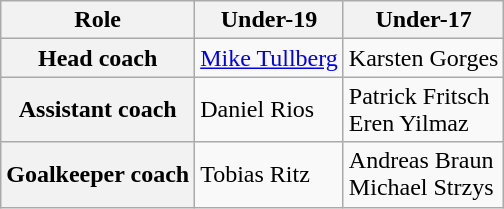<table class="wikitable">
<tr>
<th>Role</th>
<th>Under-19</th>
<th>Under-17</th>
</tr>
<tr I>
<th>Head coach</th>
<td> <a href='#'>Mike Tullberg</a></td>
<td> Karsten Gorges</td>
</tr>
<tr>
<th>Assistant coach</th>
<td> Daniel Rios</td>
<td> Patrick Fritsch<br> Eren Yilmaz</td>
</tr>
<tr>
<th>Goalkeeper coach</th>
<td> Tobias Ritz</td>
<td> Andreas Braun<br> Michael Strzys</td>
</tr>
</table>
